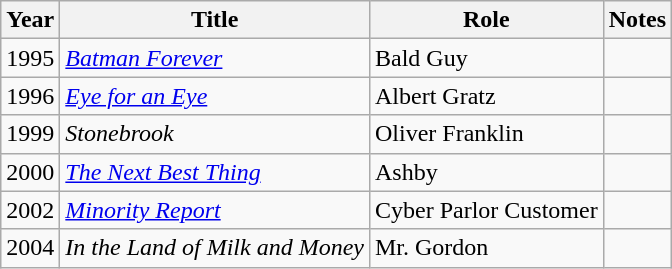<table class="wikitable">
<tr>
<th>Year</th>
<th>Title</th>
<th>Role</th>
<th>Notes</th>
</tr>
<tr>
<td>1995</td>
<td><em><a href='#'>Batman Forever</a></em></td>
<td>Bald Guy</td>
<td></td>
</tr>
<tr>
<td>1996</td>
<td><em><a href='#'>Eye for an Eye</a></em></td>
<td>Albert Gratz</td>
<td></td>
</tr>
<tr>
<td>1999</td>
<td><em>Stonebrook</em></td>
<td>Oliver Franklin</td>
<td></td>
</tr>
<tr>
<td>2000</td>
<td><em><a href='#'>The Next Best Thing</a></em></td>
<td>Ashby</td>
<td></td>
</tr>
<tr>
<td>2002</td>
<td><em><a href='#'>Minority Report</a></em></td>
<td>Cyber Parlor Customer</td>
<td></td>
</tr>
<tr>
<td>2004</td>
<td><em>In the Land of Milk and Money</em></td>
<td>Mr. Gordon</td>
<td></td>
</tr>
</table>
